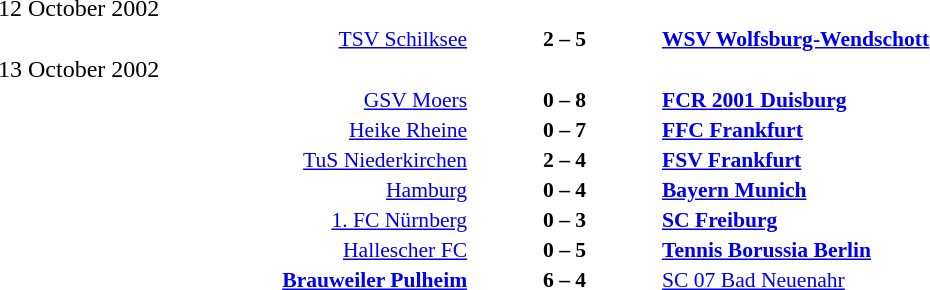<table width=100% cellspacing=1>
<tr>
<th width=25%></th>
<th width=10%></th>
<th width=25%></th>
<th></th>
</tr>
<tr>
<td>12 October 2002</td>
</tr>
<tr style=font-size:90%>
<td align=right><a href='#'>TSV Schilksee</a></td>
<td align=center><strong>2 – 5</strong></td>
<td><strong><a href='#'>WSV Wolfsburg-Wendschott</a></strong></td>
</tr>
<tr>
<td>13 October 2002</td>
</tr>
<tr style=font-size:90%>
<td align=right><a href='#'>GSV Moers</a></td>
<td align=center><strong>0 – 8</strong></td>
<td><strong><a href='#'>FCR 2001 Duisburg</a></strong></td>
</tr>
<tr style=font-size:90%>
<td align=right><a href='#'>Heike Rheine</a></td>
<td align=center><strong>0 – 7</strong></td>
<td><strong><a href='#'>FFC Frankfurt</a></strong></td>
</tr>
<tr style=font-size:90%>
<td align=right><a href='#'>TuS Niederkirchen</a></td>
<td align=center><strong>2 – 4</strong></td>
<td><strong><a href='#'>FSV Frankfurt</a></strong></td>
</tr>
<tr style=font-size:90%>
<td align=right><a href='#'>Hamburg</a></td>
<td align=center><strong>0 – 4</strong></td>
<td><strong><a href='#'>Bayern Munich</a></strong></td>
</tr>
<tr style=font-size:90%>
<td align=right><a href='#'>1. FC Nürnberg</a></td>
<td align=center><strong>0 – 3</strong></td>
<td><strong><a href='#'>SC Freiburg</a></strong></td>
</tr>
<tr style=font-size:90%>
<td align=right><a href='#'>Hallescher FC</a></td>
<td align=center><strong>0 – 5</strong></td>
<td><strong><a href='#'>Tennis Borussia Berlin</a></strong></td>
</tr>
<tr style=font-size:90%>
<td align=right><strong><a href='#'>Brauweiler Pulheim</a></strong></td>
<td align=center><strong>6 – 4</strong></td>
<td><a href='#'>SC 07 Bad Neuenahr</a></td>
</tr>
</table>
